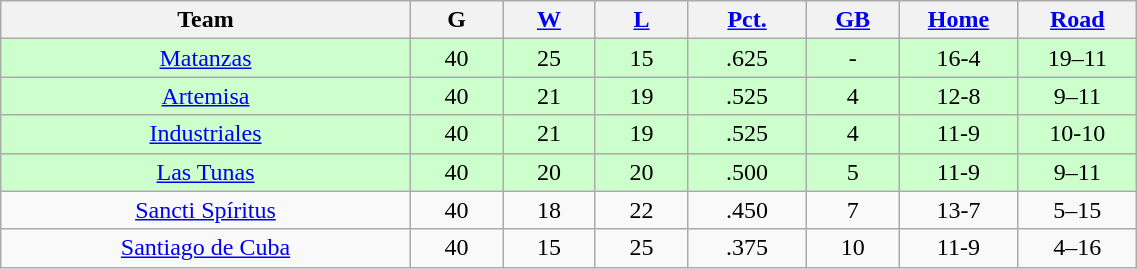<table class="wikitable" width="60%" style="text-align: center;">
<tr>
<th width="31%">Team</th>
<th width="7%">G</th>
<th width="7%"><a href='#'>W</a></th>
<th width="7%"><a href='#'>L</a></th>
<th width="9%"><a href='#'>Pct.</a></th>
<th width="7%"><a href='#'>GB</a></th>
<th width="9%"><a href='#'>Home</a></th>
<th width="9%"><a href='#'>Road</a></th>
</tr>
<tr style="background:#ccffcc;">
<td><a href='#'>Matanzas</a></td>
<td>40</td>
<td>25</td>
<td>15</td>
<td>.625</td>
<td>-</td>
<td>16-4</td>
<td>19–11</td>
</tr>
<tr style="background:#ccffcc;">
<td><a href='#'>Artemisa</a></td>
<td>40</td>
<td>21</td>
<td>19</td>
<td>.525</td>
<td>4</td>
<td>12-8</td>
<td>9–11</td>
</tr>
<tr style="background:#ccffcc;">
<td><a href='#'>Industriales</a></td>
<td>40</td>
<td>21</td>
<td>19</td>
<td>.525</td>
<td>4</td>
<td>11-9</td>
<td>10-10</td>
</tr>
<tr style="background:#ccffcc;">
<td><a href='#'>Las Tunas</a></td>
<td>40</td>
<td>20</td>
<td>20</td>
<td>.500</td>
<td>5</td>
<td>11-9</td>
<td>9–11</td>
</tr>
<tr>
<td><a href='#'>Sancti Spíritus</a></td>
<td>40</td>
<td>18</td>
<td>22</td>
<td>.450</td>
<td>7</td>
<td>13-7</td>
<td>5–15</td>
</tr>
<tr>
<td><a href='#'>Santiago de Cuba</a></td>
<td>40</td>
<td>15</td>
<td>25</td>
<td>.375</td>
<td>10</td>
<td>11-9</td>
<td>4–16</td>
</tr>
</table>
